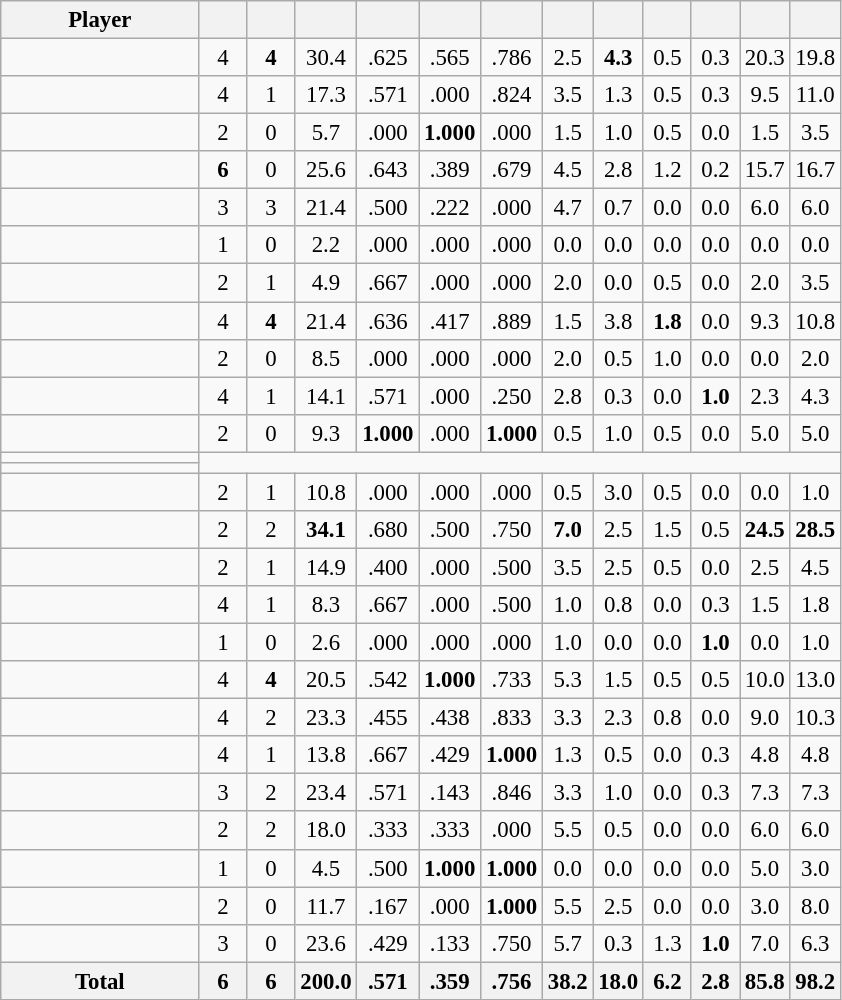<table class="wikitable sortable" style="text-align:center; font-size:95%">
<tr>
<th scope="col" width="125px">Player</th>
<th scope="col" width="25px"></th>
<th scope="col" width="25px"></th>
<th scope="col" width="25px"></th>
<th scope="col" width="25px"></th>
<th scope="col" width="25px"></th>
<th scope="col" width="25px"></th>
<th scope="col" width="25px"></th>
<th scope="col" width="25px"></th>
<th scope="col" width="25px"></th>
<th scope="col" width="25px"></th>
<th scope="col" width="25px"></th>
<th scope="col" width="25px"></th>
</tr>
<tr>
<td></td>
<td>4</td>
<td><strong>4</strong></td>
<td>30.4</td>
<td>.625</td>
<td>.565</td>
<td>.786</td>
<td>2.5</td>
<td><strong>4.3</strong></td>
<td>0.5</td>
<td>0.3</td>
<td>20.3</td>
<td>19.8</td>
</tr>
<tr>
<td></td>
<td>4</td>
<td>1</td>
<td>17.3</td>
<td>.571</td>
<td>.000</td>
<td>.824</td>
<td>3.5</td>
<td>1.3</td>
<td>0.5</td>
<td>0.3</td>
<td>9.5</td>
<td>11.0</td>
</tr>
<tr>
<td></td>
<td>2</td>
<td>0</td>
<td>5.7</td>
<td>.000</td>
<td><strong>1.000</strong></td>
<td>.000</td>
<td>1.5</td>
<td>1.0</td>
<td>0.5</td>
<td>0.0</td>
<td>1.5</td>
<td>3.5</td>
</tr>
<tr>
<td></td>
<td><strong>6</strong></td>
<td>0</td>
<td>25.6</td>
<td>.643</td>
<td>.389</td>
<td>.679</td>
<td>4.5</td>
<td>2.8</td>
<td>1.2</td>
<td>0.2</td>
<td>15.7</td>
<td>16.7</td>
</tr>
<tr>
<td></td>
<td>3</td>
<td>3</td>
<td>21.4</td>
<td>.500</td>
<td>.222</td>
<td>.000</td>
<td>4.7</td>
<td>0.7</td>
<td>0.0</td>
<td>0.0</td>
<td>6.0</td>
<td>6.0</td>
</tr>
<tr>
<td></td>
<td>1</td>
<td>0</td>
<td>2.2</td>
<td>.000</td>
<td>.000</td>
<td>.000</td>
<td>0.0</td>
<td>0.0</td>
<td>0.0</td>
<td>0.0</td>
<td>0.0</td>
<td>0.0</td>
</tr>
<tr>
<td></td>
<td>2</td>
<td>1</td>
<td>4.9</td>
<td>.667</td>
<td>.000</td>
<td>.000</td>
<td>2.0</td>
<td>0.0</td>
<td>0.5</td>
<td>0.0</td>
<td>2.0</td>
<td>3.5</td>
</tr>
<tr>
<td></td>
<td>4</td>
<td><strong>4</strong></td>
<td>21.4</td>
<td>.636</td>
<td>.417</td>
<td>.889</td>
<td>1.5</td>
<td>3.8</td>
<td><strong>1.8</strong></td>
<td>0.0</td>
<td>9.3</td>
<td>10.8</td>
</tr>
<tr>
<td></td>
<td>2</td>
<td>0</td>
<td>8.5</td>
<td>.000</td>
<td>.000</td>
<td>.000</td>
<td>2.0</td>
<td>0.5</td>
<td>1.0</td>
<td>0.0</td>
<td>0.0</td>
<td>2.0</td>
</tr>
<tr>
<td></td>
<td>4</td>
<td>1</td>
<td>14.1</td>
<td>.571</td>
<td>.000</td>
<td>.250</td>
<td>2.8</td>
<td>0.3</td>
<td>0.0</td>
<td><strong>1.0</strong></td>
<td>2.3</td>
<td>4.3</td>
</tr>
<tr>
<td></td>
<td>2</td>
<td>0</td>
<td>9.3</td>
<td><strong>1.000</strong></td>
<td>.000</td>
<td><strong>1.000</strong></td>
<td>0.5</td>
<td>1.0</td>
<td>0.5</td>
<td>0.0</td>
<td>5.0</td>
<td>5.0</td>
</tr>
<tr>
<td></td>
<td colspan=12 rowspan=2 data-sort-value="-50"></td>
</tr>
<tr>
<td></td>
</tr>
<tr>
<td></td>
<td>2</td>
<td>1</td>
<td>10.8</td>
<td>.000</td>
<td>.000</td>
<td>.000</td>
<td>0.5</td>
<td>3.0</td>
<td>0.5</td>
<td>0.0</td>
<td>0.0</td>
<td>1.0</td>
</tr>
<tr>
<td></td>
<td>2</td>
<td>2</td>
<td><strong>34.1</strong></td>
<td>.680</td>
<td>.500</td>
<td>.750</td>
<td><strong>7.0</strong></td>
<td>2.5</td>
<td>1.5</td>
<td>0.5</td>
<td><strong>24.5</strong></td>
<td><strong>28.5</strong></td>
</tr>
<tr>
<td></td>
<td>2</td>
<td>1</td>
<td>14.9</td>
<td>.400</td>
<td>.000</td>
<td>.500</td>
<td>3.5</td>
<td>2.5</td>
<td>0.5</td>
<td>0.0</td>
<td>2.5</td>
<td>4.5</td>
</tr>
<tr>
<td></td>
<td>4</td>
<td>1</td>
<td>8.3</td>
<td>.667</td>
<td>.000</td>
<td>.500</td>
<td>1.0</td>
<td>0.8</td>
<td>0.0</td>
<td>0.3</td>
<td>1.5</td>
<td>1.8</td>
</tr>
<tr>
<td></td>
<td>1</td>
<td>0</td>
<td>2.6</td>
<td>.000</td>
<td>.000</td>
<td>.000</td>
<td>1.0</td>
<td>0.0</td>
<td>0.0</td>
<td><strong>1.0</strong></td>
<td>0.0</td>
<td>1.0</td>
</tr>
<tr>
<td></td>
<td>4</td>
<td><strong>4</strong></td>
<td>20.5</td>
<td>.542</td>
<td><strong>1.000</strong></td>
<td>.733</td>
<td>5.3</td>
<td>1.5</td>
<td>0.5</td>
<td>0.5</td>
<td>10.0</td>
<td>13.0</td>
</tr>
<tr>
<td></td>
<td>4</td>
<td>2</td>
<td>23.3</td>
<td>.455</td>
<td>.438</td>
<td>.833</td>
<td>3.3</td>
<td>2.3</td>
<td>0.8</td>
<td>0.0</td>
<td>9.0</td>
<td>10.3</td>
</tr>
<tr>
<td></td>
<td>4</td>
<td>1</td>
<td>13.8</td>
<td>.667</td>
<td>.429</td>
<td><strong>1.000</strong></td>
<td>1.3</td>
<td>0.5</td>
<td>0.0</td>
<td>0.3</td>
<td>4.8</td>
<td>4.8</td>
</tr>
<tr>
<td></td>
<td>3</td>
<td>2</td>
<td>23.4</td>
<td>.571</td>
<td>.143</td>
<td>.846</td>
<td>3.3</td>
<td>1.0</td>
<td>0.0</td>
<td>0.3</td>
<td>7.3</td>
<td>7.3</td>
</tr>
<tr>
<td></td>
<td>2</td>
<td>2</td>
<td>18.0</td>
<td>.333</td>
<td>.333</td>
<td>.000</td>
<td>5.5</td>
<td>0.5</td>
<td>0.0</td>
<td>0.0</td>
<td>6.0</td>
<td>6.0</td>
</tr>
<tr>
<td></td>
<td>1</td>
<td>0</td>
<td>4.5</td>
<td>.500</td>
<td><strong>1.000</strong></td>
<td><strong>1.000</strong></td>
<td>0.0</td>
<td>0.0</td>
<td>0.0</td>
<td>0.0</td>
<td>5.0</td>
<td>3.0</td>
</tr>
<tr>
<td></td>
<td>2</td>
<td>0</td>
<td>11.7</td>
<td>.167</td>
<td>.000</td>
<td><strong>1.000</strong></td>
<td>5.5</td>
<td>2.5</td>
<td>0.0</td>
<td>0.0</td>
<td>3.0</td>
<td>8.0</td>
</tr>
<tr>
<td></td>
<td>3</td>
<td>0</td>
<td>23.6</td>
<td>.429</td>
<td>.133</td>
<td>.750</td>
<td>5.7</td>
<td>0.3</td>
<td>1.3</td>
<td><strong>1.0</strong></td>
<td>7.0</td>
<td>6.3</td>
</tr>
<tr class="sortbottom">
<th>Total</th>
<th>6</th>
<th>6</th>
<th>200.0</th>
<th>.571</th>
<th>.359</th>
<th>.756</th>
<th>38.2</th>
<th>18.0</th>
<th>6.2</th>
<th>2.8</th>
<th>85.8</th>
<th>98.2</th>
</tr>
</table>
